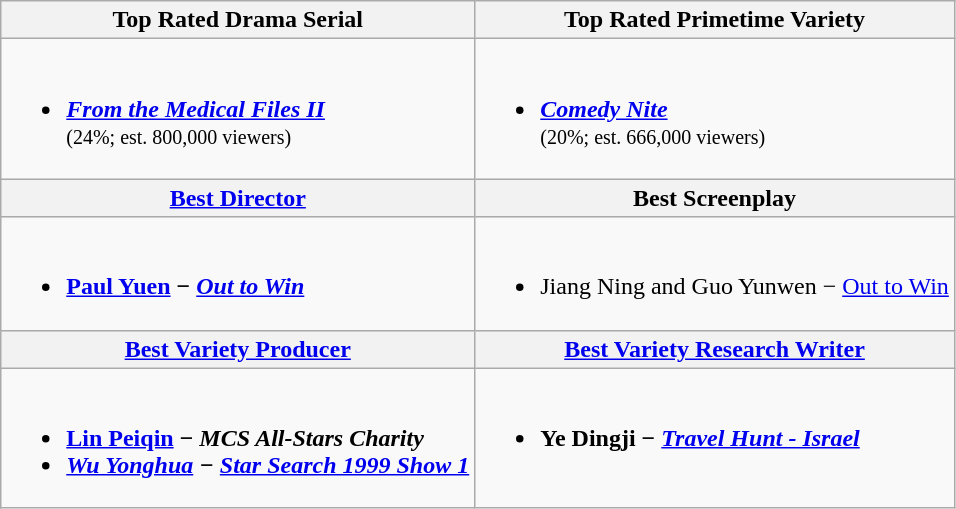<table class=wikitable style="width=100%">
<tr>
<th style="width=50%">Top Rated Drama Serial</th>
<th style="width=50%">Top Rated Primetime Variety</th>
</tr>
<tr>
<td valign="top"><br><ul><li><strong><em><a href='#'>From the Medical Files II</a></em></strong><br><small>(24%; est. 800,000 viewers)</small></li></ul></td>
<td valign="top"><br><ul><li><strong><em><a href='#'>Comedy Nite</a></em></strong><br><small>(20%; est. 666,000 viewers)</small></li></ul></td>
</tr>
<tr>
<th style="width=50%"><a href='#'>Best Director</a></th>
<th style="width=50%">Best Screenplay</th>
</tr>
<tr>
<td valign="top"><br><ul><li><strong><a href='#'>Paul Yuen</a> − <em><a href='#'>Out to Win</a><strong><em></li></ul></td>
<td valign="top"><br><ul><li></strong>Jiang Ning and Guo Yunwen − </em><a href='#'>Out to Win</a></em></strong></li></ul></td>
</tr>
<tr>
<th style="width=50%"><a href='#'>Best Variety Producer</a></th>
<th style="width=50%"><a href='#'>Best Variety Research Writer</a></th>
</tr>
<tr>
<td valign="top"><br><ul><li><strong><a href='#'>Lin Peiqin</a> − <em>MCS All-Stars Charity<strong><em></li><li></strong><a href='#'>Wu Yonghua</a> − </em><a href='#'>Star Search 1999 Show 1</a></em></strong></li></ul></td>
<td valign="top"><br><ul><li><strong>Ye Dingji − <em><a href='#'>Travel Hunt - Israel</a><strong><em></li></ul></td>
</tr>
</table>
